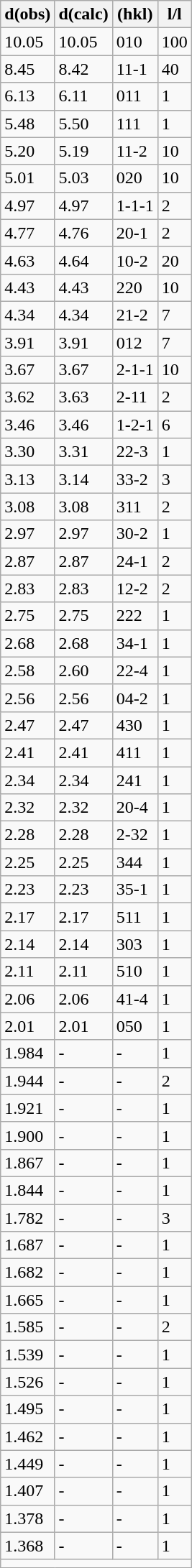<table Class="wikitable">
<tr>
<th>d(obs)</th>
<th>d(calc)</th>
<th>(hkl)</th>
<th>l/l</th>
</tr>
<tr>
<td>10.05</td>
<td>10.05</td>
<td>010</td>
<td>100</td>
</tr>
<tr>
<td>8.45</td>
<td>8.42</td>
<td>11-1</td>
<td>40</td>
</tr>
<tr>
<td>6.13</td>
<td>6.11</td>
<td>011</td>
<td>1</td>
</tr>
<tr>
<td>5.48</td>
<td>5.50</td>
<td>111</td>
<td>1</td>
</tr>
<tr>
<td>5.20</td>
<td>5.19</td>
<td>11-2</td>
<td>10</td>
</tr>
<tr>
<td>5.01</td>
<td>5.03</td>
<td>020</td>
<td>10</td>
</tr>
<tr>
<td>4.97</td>
<td>4.97</td>
<td>1-1-1</td>
<td>2</td>
</tr>
<tr>
<td>4.77</td>
<td>4.76</td>
<td>20-1</td>
<td>2</td>
</tr>
<tr>
<td>4.63</td>
<td>4.64</td>
<td>10-2</td>
<td>20</td>
</tr>
<tr>
<td>4.43</td>
<td>4.43</td>
<td>220</td>
<td>10</td>
</tr>
<tr>
<td>4.34</td>
<td>4.34</td>
<td>21-2</td>
<td>7</td>
</tr>
<tr>
<td>3.91</td>
<td>3.91</td>
<td>012</td>
<td>7</td>
</tr>
<tr>
<td>3.67</td>
<td>3.67</td>
<td>2-1-1</td>
<td>10</td>
</tr>
<tr>
<td>3.62</td>
<td>3.63</td>
<td>2-11</td>
<td>2</td>
</tr>
<tr>
<td>3.46</td>
<td>3.46</td>
<td>1-2-1</td>
<td>6</td>
</tr>
<tr>
<td>3.30</td>
<td>3.31</td>
<td>22-3</td>
<td>1</td>
</tr>
<tr>
<td>3.13</td>
<td>3.14</td>
<td>33-2</td>
<td>3</td>
</tr>
<tr>
<td>3.08</td>
<td>3.08</td>
<td>311</td>
<td>2</td>
</tr>
<tr>
<td>2.97</td>
<td>2.97</td>
<td>30-2</td>
<td>1</td>
</tr>
<tr>
<td>2.87</td>
<td>2.87</td>
<td>24-1</td>
<td>2</td>
</tr>
<tr>
<td>2.83</td>
<td>2.83</td>
<td>12-2</td>
<td>2</td>
</tr>
<tr>
<td>2.75</td>
<td>2.75</td>
<td>222</td>
<td>1</td>
</tr>
<tr>
<td>2.68</td>
<td>2.68</td>
<td>34-1</td>
<td>1</td>
</tr>
<tr>
<td>2.58</td>
<td>2.60</td>
<td>22-4</td>
<td>1</td>
</tr>
<tr>
<td>2.56</td>
<td>2.56</td>
<td>04-2</td>
<td>1</td>
</tr>
<tr>
<td>2.47</td>
<td>2.47</td>
<td>430</td>
<td>1</td>
</tr>
<tr>
<td>2.41</td>
<td>2.41</td>
<td>411</td>
<td>1</td>
</tr>
<tr>
<td>2.34</td>
<td>2.34</td>
<td>241</td>
<td>1</td>
</tr>
<tr>
<td>2.32</td>
<td>2.32</td>
<td>20-4</td>
<td>1</td>
</tr>
<tr>
<td>2.28</td>
<td>2.28</td>
<td>2-32</td>
<td>1</td>
</tr>
<tr>
<td>2.25</td>
<td>2.25</td>
<td>344</td>
<td>1</td>
</tr>
<tr>
<td>2.23</td>
<td>2.23</td>
<td>35-1</td>
<td>1</td>
</tr>
<tr>
<td>2.17</td>
<td>2.17</td>
<td>511</td>
<td>1</td>
</tr>
<tr>
<td>2.14</td>
<td>2.14</td>
<td>303</td>
<td>1</td>
</tr>
<tr>
<td>2.11</td>
<td>2.11</td>
<td>510</td>
<td>1</td>
</tr>
<tr>
<td>2.06</td>
<td>2.06</td>
<td>41-4</td>
<td>1</td>
</tr>
<tr>
<td>2.01</td>
<td>2.01</td>
<td>050</td>
<td>1</td>
</tr>
<tr>
<td>1.984</td>
<td>-</td>
<td>-</td>
<td>1</td>
</tr>
<tr>
<td>1.944</td>
<td>-</td>
<td>-</td>
<td>2</td>
</tr>
<tr>
<td>1.921</td>
<td>-</td>
<td>-</td>
<td>1</td>
</tr>
<tr>
<td>1.900</td>
<td>-</td>
<td>-</td>
<td>1</td>
</tr>
<tr>
<td>1.867</td>
<td>-</td>
<td>-</td>
<td>1</td>
</tr>
<tr>
<td>1.844</td>
<td>-</td>
<td>-</td>
<td>1</td>
</tr>
<tr>
<td>1.782</td>
<td>-</td>
<td>-</td>
<td>3</td>
</tr>
<tr>
<td>1.687</td>
<td>-</td>
<td>-</td>
<td>1</td>
</tr>
<tr>
<td>1.682</td>
<td>-</td>
<td>-</td>
<td>1</td>
</tr>
<tr>
<td>1.665</td>
<td>-</td>
<td>-</td>
<td>1</td>
</tr>
<tr>
<td>1.585</td>
<td>-</td>
<td>-</td>
<td>2</td>
</tr>
<tr>
<td>1.539</td>
<td>-</td>
<td>-</td>
<td>1</td>
</tr>
<tr>
<td>1.526</td>
<td>-</td>
<td>-</td>
<td>1</td>
</tr>
<tr>
<td>1.495</td>
<td>-</td>
<td>-</td>
<td>1</td>
</tr>
<tr>
<td>1.462</td>
<td>-</td>
<td>-</td>
<td>1</td>
</tr>
<tr>
<td>1.449</td>
<td>-</td>
<td>-</td>
<td>1</td>
</tr>
<tr>
<td>1.407</td>
<td>-</td>
<td>-</td>
<td>1</td>
</tr>
<tr>
<td>1.378</td>
<td>-</td>
<td>-</td>
<td>1</td>
</tr>
<tr>
<td>1.368</td>
<td>-</td>
<td>-</td>
<td>1</td>
</tr>
<tr>
<td colspan="4" style="text-align:center;"></td>
</tr>
</table>
